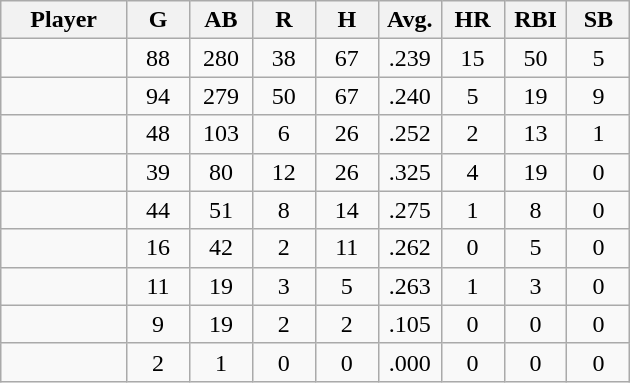<table class="wikitable sortable">
<tr>
<th bgcolor="#DDDDFF" width="18%">Player</th>
<th bgcolor="#DDDDFF" width="9%">G</th>
<th bgcolor="#DDDDFF" width="9%">AB</th>
<th bgcolor="#DDDDFF" width="9%">R</th>
<th bgcolor="#DDDDFF" width="9%">H</th>
<th bgcolor="#DDDDFF" width="9%">Avg.</th>
<th bgcolor="#DDDDFF" width="9%">HR</th>
<th bgcolor="#DDDDFF" width="9%">RBI</th>
<th bgcolor="#DDDDFF" width="9%">SB</th>
</tr>
<tr align="center">
<td></td>
<td>88</td>
<td>280</td>
<td>38</td>
<td>67</td>
<td>.239</td>
<td>15</td>
<td>50</td>
<td>5</td>
</tr>
<tr align=center>
<td></td>
<td>94</td>
<td>279</td>
<td>50</td>
<td>67</td>
<td>.240</td>
<td>5</td>
<td>19</td>
<td>9</td>
</tr>
<tr align="center">
<td></td>
<td>48</td>
<td>103</td>
<td>6</td>
<td>26</td>
<td>.252</td>
<td>2</td>
<td>13</td>
<td>1</td>
</tr>
<tr align="center">
<td></td>
<td>39</td>
<td>80</td>
<td>12</td>
<td>26</td>
<td>.325</td>
<td>4</td>
<td>19</td>
<td>0</td>
</tr>
<tr align="center">
<td></td>
<td>44</td>
<td>51</td>
<td>8</td>
<td>14</td>
<td>.275</td>
<td>1</td>
<td>8</td>
<td>0</td>
</tr>
<tr align="center">
<td></td>
<td>16</td>
<td>42</td>
<td>2</td>
<td>11</td>
<td>.262</td>
<td>0</td>
<td>5</td>
<td>0</td>
</tr>
<tr align="center">
<td></td>
<td>11</td>
<td>19</td>
<td>3</td>
<td>5</td>
<td>.263</td>
<td>1</td>
<td>3</td>
<td>0</td>
</tr>
<tr align="center">
<td></td>
<td>9</td>
<td>19</td>
<td>2</td>
<td>2</td>
<td>.105</td>
<td>0</td>
<td>0</td>
<td>0</td>
</tr>
<tr align="center">
<td></td>
<td>2</td>
<td>1</td>
<td>0</td>
<td>0</td>
<td>.000</td>
<td>0</td>
<td>0</td>
<td>0</td>
</tr>
</table>
